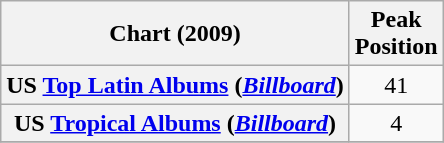<table class="wikitable plainrowheaders" style="text-align:center;">
<tr>
<th scope="col">Chart (2009)</th>
<th scope="col">Peak <br> Position</th>
</tr>
<tr>
<th scope="row">US <a href='#'>Top Latin Albums</a> (<em><a href='#'>Billboard</a></em>)</th>
<td style="text-align:center;">41</td>
</tr>
<tr>
<th scope="row">US <a href='#'>Tropical Albums</a> (<em><a href='#'>Billboard</a></em>)</th>
<td style="text-align:center;">4</td>
</tr>
<tr>
</tr>
</table>
